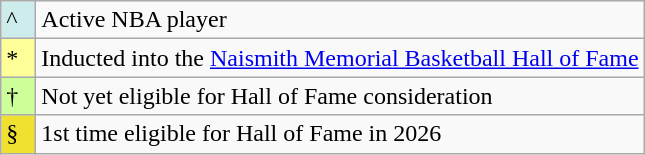<table class="wikitable">
<tr>
<td style="background:#CFECEC; width:1em">^</td>
<td>Active NBA player</td>
</tr>
<tr>
<td style="background:#FFFF99; width:1em">*</td>
<td>Inducted into the <a href='#'>Naismith Memorial Basketball Hall of Fame</a></td>
</tr>
<tr>
<td style="background:#CCFF99; width:1em">†</td>
<td>Not yet eligible for Hall of Fame consideration</td>
</tr>
<tr>
<td style="background:#F0E130; width:1em">§</td>
<td>1st time eligible for Hall of Fame in 2026</td>
</tr>
</table>
